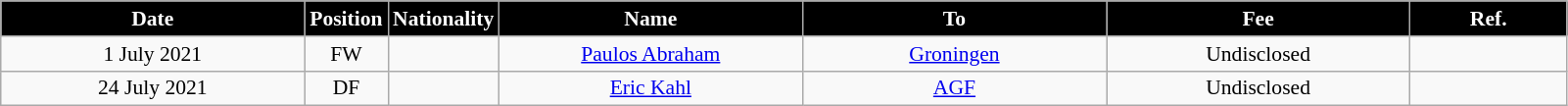<table class="wikitable"  style="text-align:center; font-size:90%; ">
<tr>
<th style="background:#000000; color:white; width:200px;">Date</th>
<th style="background:#000000; color:white; width:50px;">Position</th>
<th style="background:#000000; color:white; width:50px;">Nationality</th>
<th style="background:#000000; color:white; width:200px;">Name</th>
<th style="background:#000000; color:white; width:200px;">To</th>
<th style="background:#000000; color:white; width:200px;">Fee</th>
<th style="background:#000000; color:white; width:100px;">Ref.</th>
</tr>
<tr>
<td>1 July 2021</td>
<td>FW</td>
<td></td>
<td><a href='#'>Paulos Abraham</a></td>
<td><a href='#'>Groningen</a></td>
<td>Undisclosed</td>
<td></td>
</tr>
<tr>
<td>24 July 2021</td>
<td>DF</td>
<td></td>
<td><a href='#'>Eric Kahl</a></td>
<td><a href='#'>AGF</a></td>
<td>Undisclosed</td>
<td></td>
</tr>
</table>
